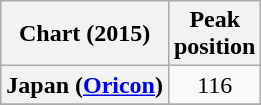<table class="wikitable sortable plainrowheaders">
<tr>
<th>Chart (2015)</th>
<th>Peak<br>position</th>
</tr>
<tr>
<th scope="row">Japan (<a href='#'>Oricon</a>)</th>
<td style="text-align:center;">116</td>
</tr>
<tr>
</tr>
</table>
